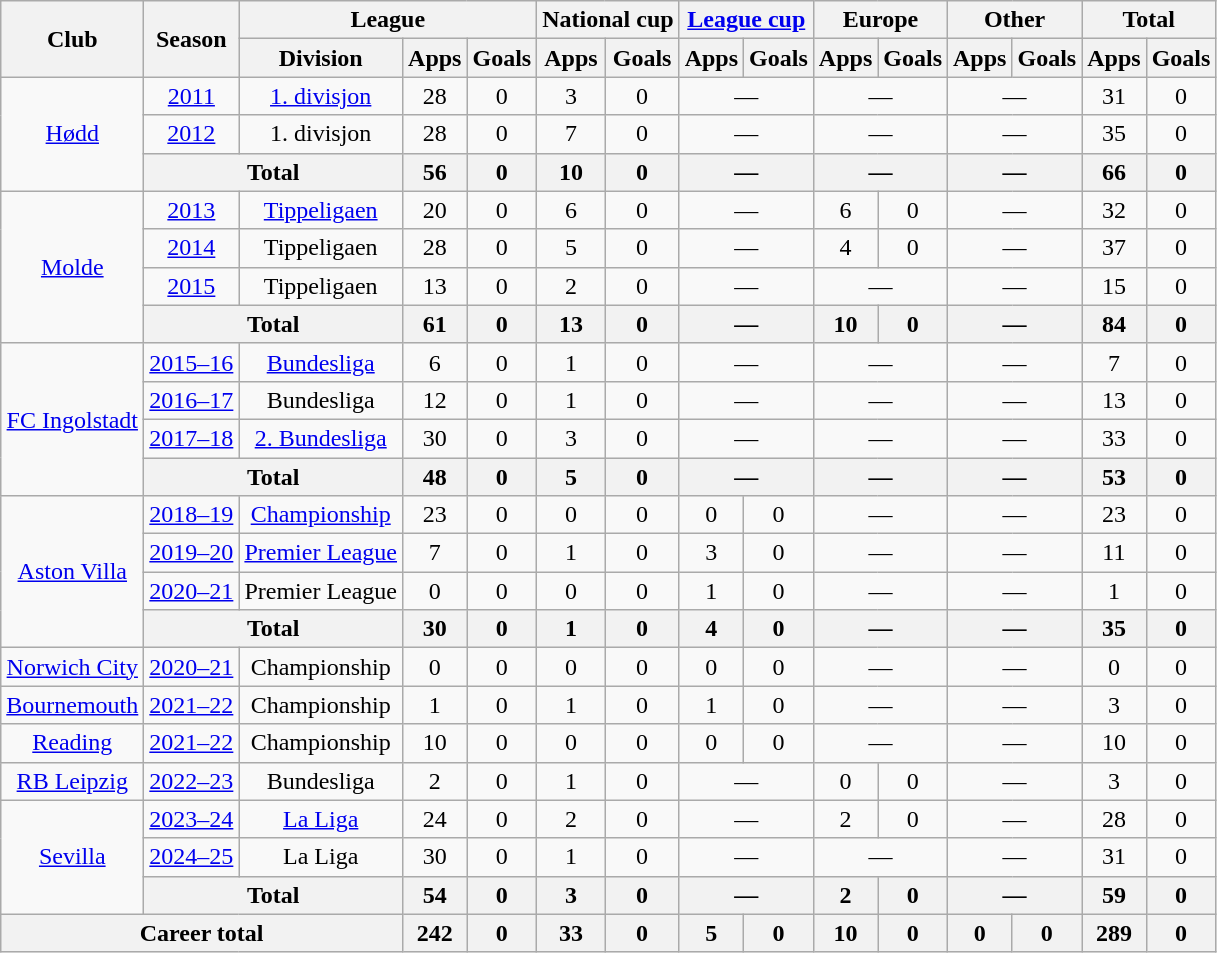<table class="wikitable" style="text-align: center;">
<tr>
<th rowspan="2">Club</th>
<th rowspan="2">Season</th>
<th colspan="3">League</th>
<th colspan="2">National cup</th>
<th colspan="2"><a href='#'>League cup</a></th>
<th colspan="2">Europe</th>
<th colspan="2">Other</th>
<th colspan="2">Total</th>
</tr>
<tr>
<th>Division</th>
<th>Apps</th>
<th>Goals</th>
<th>Apps</th>
<th>Goals</th>
<th>Apps</th>
<th>Goals</th>
<th>Apps</th>
<th>Goals</th>
<th>Apps</th>
<th>Goals</th>
<th>Apps</th>
<th>Goals</th>
</tr>
<tr>
<td rowspan="3"><a href='#'>Hødd</a></td>
<td><a href='#'>2011</a></td>
<td><a href='#'>1. divisjon</a></td>
<td>28</td>
<td>0</td>
<td>3</td>
<td>0</td>
<td colspan="2">—</td>
<td colspan="2">—</td>
<td colspan="2">—</td>
<td>31</td>
<td>0</td>
</tr>
<tr>
<td><a href='#'>2012</a></td>
<td>1. divisjon</td>
<td>28</td>
<td>0</td>
<td>7</td>
<td>0</td>
<td colspan="2">—</td>
<td colspan="2">—</td>
<td colspan="2">—</td>
<td>35</td>
<td>0</td>
</tr>
<tr>
<th colspan="2">Total</th>
<th>56</th>
<th>0</th>
<th>10</th>
<th>0</th>
<th colspan="2">—</th>
<th colspan="2">—</th>
<th colspan="2">—</th>
<th>66</th>
<th>0</th>
</tr>
<tr>
<td rowspan="4"><a href='#'>Molde</a></td>
<td><a href='#'>2013</a></td>
<td><a href='#'>Tippeligaen</a></td>
<td>20</td>
<td>0</td>
<td>6</td>
<td>0</td>
<td colspan="2">—</td>
<td>6</td>
<td>0</td>
<td colspan="2">—</td>
<td>32</td>
<td>0</td>
</tr>
<tr>
<td><a href='#'>2014</a></td>
<td>Tippeligaen</td>
<td>28</td>
<td>0</td>
<td>5</td>
<td>0</td>
<td colspan="2">—</td>
<td>4</td>
<td>0</td>
<td colspan="2">—</td>
<td>37</td>
<td>0</td>
</tr>
<tr>
<td><a href='#'>2015</a></td>
<td>Tippeligaen</td>
<td>13</td>
<td>0</td>
<td>2</td>
<td>0</td>
<td colspan="2">—</td>
<td colspan="2">—</td>
<td colspan="2">—</td>
<td>15</td>
<td>0</td>
</tr>
<tr>
<th colspan="2">Total</th>
<th>61</th>
<th>0</th>
<th>13</th>
<th>0</th>
<th colspan="2">—</th>
<th>10</th>
<th>0</th>
<th colspan="2">—</th>
<th>84</th>
<th>0</th>
</tr>
<tr>
<td rowspan="4"><a href='#'>FC Ingolstadt</a></td>
<td><a href='#'>2015–16</a></td>
<td><a href='#'>Bundesliga</a></td>
<td>6</td>
<td>0</td>
<td>1</td>
<td>0</td>
<td colspan="2">—</td>
<td colspan="2">—</td>
<td colspan="2">—</td>
<td>7</td>
<td>0</td>
</tr>
<tr>
<td><a href='#'>2016–17</a></td>
<td>Bundesliga</td>
<td>12</td>
<td>0</td>
<td>1</td>
<td>0</td>
<td colspan="2">—</td>
<td colspan="2">—</td>
<td colspan="2">—</td>
<td>13</td>
<td>0</td>
</tr>
<tr>
<td><a href='#'>2017–18</a></td>
<td><a href='#'>2. Bundesliga</a></td>
<td>30</td>
<td>0</td>
<td>3</td>
<td>0</td>
<td colspan="2">—</td>
<td colspan="2">—</td>
<td colspan="2">—</td>
<td>33</td>
<td>0</td>
</tr>
<tr>
<th colspan="2">Total</th>
<th>48</th>
<th>0</th>
<th>5</th>
<th>0</th>
<th colspan="2">—</th>
<th colspan="2">—</th>
<th colspan="2">—</th>
<th>53</th>
<th>0</th>
</tr>
<tr>
<td rowspan="4"><a href='#'>Aston Villa</a></td>
<td><a href='#'>2018–19</a></td>
<td><a href='#'>Championship</a></td>
<td>23</td>
<td>0</td>
<td>0</td>
<td>0</td>
<td>0</td>
<td>0</td>
<td colspan="2">—</td>
<td colspan="2">—</td>
<td>23</td>
<td>0</td>
</tr>
<tr>
<td><a href='#'>2019–20</a></td>
<td><a href='#'>Premier League</a></td>
<td>7</td>
<td>0</td>
<td>1</td>
<td>0</td>
<td>3</td>
<td>0</td>
<td colspan="2">—</td>
<td colspan="2">—</td>
<td>11</td>
<td>0</td>
</tr>
<tr>
<td><a href='#'>2020–21</a></td>
<td>Premier League</td>
<td>0</td>
<td>0</td>
<td>0</td>
<td>0</td>
<td>1</td>
<td>0</td>
<td colspan="2">—</td>
<td colspan="2">—</td>
<td>1</td>
<td>0</td>
</tr>
<tr>
<th colspan="2">Total</th>
<th>30</th>
<th>0</th>
<th>1</th>
<th>0</th>
<th>4</th>
<th>0</th>
<th colspan="2">—</th>
<th colspan="2">—</th>
<th>35</th>
<th>0</th>
</tr>
<tr>
<td><a href='#'>Norwich City</a></td>
<td><a href='#'>2020–21</a></td>
<td>Championship</td>
<td>0</td>
<td>0</td>
<td>0</td>
<td>0</td>
<td>0</td>
<td>0</td>
<td colspan="2">—</td>
<td colspan="2">—</td>
<td>0</td>
<td>0</td>
</tr>
<tr>
<td><a href='#'>Bournemouth</a></td>
<td><a href='#'>2021–22</a></td>
<td>Championship</td>
<td>1</td>
<td>0</td>
<td>1</td>
<td>0</td>
<td>1</td>
<td>0</td>
<td colspan="2">—</td>
<td colspan="2">—</td>
<td>3</td>
<td>0</td>
</tr>
<tr>
<td><a href='#'>Reading</a></td>
<td><a href='#'>2021–22</a></td>
<td>Championship</td>
<td>10</td>
<td>0</td>
<td>0</td>
<td>0</td>
<td>0</td>
<td>0</td>
<td colspan="2">—</td>
<td colspan="2">—</td>
<td>10</td>
<td>0</td>
</tr>
<tr>
<td><a href='#'>RB Leipzig</a></td>
<td><a href='#'>2022–23</a></td>
<td>Bundesliga</td>
<td>2</td>
<td>0</td>
<td>1</td>
<td>0</td>
<td colspan="2">—</td>
<td>0</td>
<td>0</td>
<td colspan="2">—</td>
<td>3</td>
<td>0</td>
</tr>
<tr>
<td rowspan="3"><a href='#'>Sevilla</a></td>
<td><a href='#'>2023–24</a></td>
<td><a href='#'>La Liga</a></td>
<td>24</td>
<td>0</td>
<td>2</td>
<td>0</td>
<td colspan="2">—</td>
<td>2</td>
<td>0</td>
<td colspan="2">—</td>
<td>28</td>
<td>0</td>
</tr>
<tr>
<td><a href='#'>2024–25</a></td>
<td>La Liga</td>
<td>30</td>
<td>0</td>
<td>1</td>
<td>0</td>
<td colspan="2">—</td>
<td colspan="2">—</td>
<td colspan="2">—</td>
<td>31</td>
<td>0</td>
</tr>
<tr>
<th colspan="2">Total</th>
<th>54</th>
<th>0</th>
<th>3</th>
<th>0</th>
<th colspan="2">—</th>
<th>2</th>
<th>0</th>
<th colspan="2">—</th>
<th>59</th>
<th>0</th>
</tr>
<tr>
<th colspan="3">Career total</th>
<th>242</th>
<th>0</th>
<th>33</th>
<th>0</th>
<th>5</th>
<th>0</th>
<th>10</th>
<th>0</th>
<th>0</th>
<th>0</th>
<th>289</th>
<th>0</th>
</tr>
</table>
